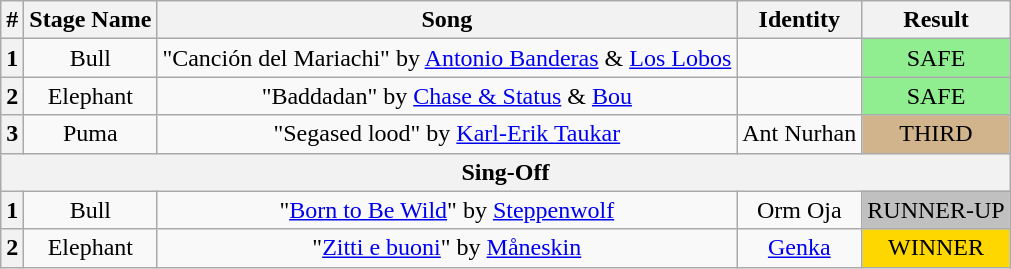<table class="wikitable plainrowheaders" style="text-align: center;">
<tr>
<th>#</th>
<th>Stage Name</th>
<th>Song</th>
<th>Identity</th>
<th colspan="2">Result</th>
</tr>
<tr>
<th>1</th>
<td>Bull</td>
<td>"Canción del Mariachi" by <a href='#'>Antonio Banderas</a> & <a href='#'>Los Lobos</a></td>
<td></td>
<td bgcolor="lightgreen">SAFE</td>
</tr>
<tr>
<th>2</th>
<td>Elephant</td>
<td>"Baddadan" by <a href='#'>Chase & Status</a> & <a href='#'>Bou</a></td>
<td></td>
<td bgcolor="lightgreen">SAFE</td>
</tr>
<tr>
<th>3</th>
<td>Puma</td>
<td>"Segased lood" by <a href='#'>Karl-Erik Taukar</a></td>
<td>Ant Nurhan</td>
<td bgcolor=tan>THIRD</td>
</tr>
<tr>
<th colspan="5">Sing-Off</th>
</tr>
<tr>
<th>1</th>
<td>Bull</td>
<td>"<a href='#'>Born to Be Wild</a>" by <a href='#'>Steppenwolf</a></td>
<td>Orm Oja</td>
<td bgcolor="silver">RUNNER-UP</td>
</tr>
<tr>
<th>2</th>
<td>Elephant</td>
<td>"<a href='#'>Zitti e buoni</a>" by <a href='#'>Måneskin</a></td>
<td><a href='#'>Genka</a></td>
<td bgcolor="gold">WINNER</td>
</tr>
</table>
